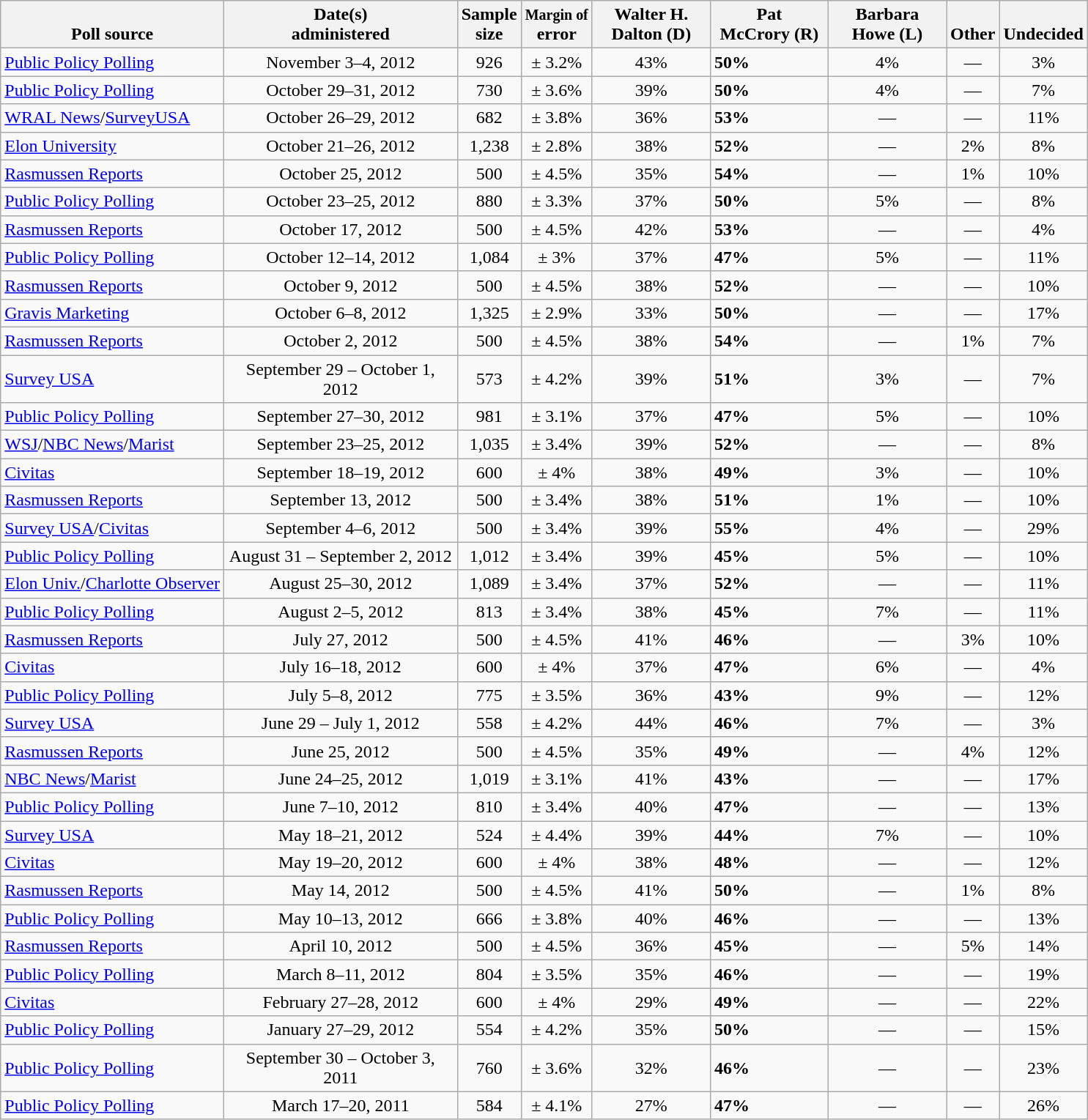<table class="wikitable">
<tr valign= bottom>
<th>Poll source</th>
<th style="width:205px;">Date(s)<br>administered</th>
<th class=small>Sample<br>size</th>
<th><small>Margin of</small><br>error</th>
<th width=100px>Walter H.<br>Dalton (D)</th>
<th width=100px>Pat<br>McCrory (R)</th>
<th width=100px>Barbara<br>Howe (L)</th>
<th>Other</th>
<th>Undecided</th>
</tr>
<tr>
<td><a href='#'>Public Policy Polling</a></td>
<td align=center>November 3–4, 2012</td>
<td align=center>926</td>
<td align=center>± 3.2%</td>
<td align=center>43%</td>
<td><strong>50%</strong></td>
<td align=center>4%</td>
<td align=center>—</td>
<td align=center>3%</td>
</tr>
<tr>
<td><a href='#'>Public Policy Polling</a></td>
<td align=center>October 29–31, 2012</td>
<td align=center>730</td>
<td align=center>± 3.6%</td>
<td align=center>39%</td>
<td><strong>50%</strong></td>
<td align=center>4%</td>
<td align=center>—</td>
<td align=center>7%</td>
</tr>
<tr>
<td><a href='#'>WRAL News</a>/<a href='#'>SurveyUSA</a></td>
<td align=center>October 26–29, 2012</td>
<td align=center>682</td>
<td align=center>± 3.8%</td>
<td align=center>36%</td>
<td><strong>53%</strong></td>
<td align=center>—</td>
<td align=center>—</td>
<td align=center>11%</td>
</tr>
<tr>
<td><a href='#'>Elon University</a></td>
<td align=center>October 21–26, 2012</td>
<td align=center>1,238</td>
<td align=center>± 2.8%</td>
<td align=center>38%</td>
<td><strong>52%</strong></td>
<td align=center>—</td>
<td align=center>2%</td>
<td align=center>8%</td>
</tr>
<tr>
<td><a href='#'>Rasmussen Reports</a></td>
<td align=center>October 25, 2012</td>
<td align=center>500</td>
<td align=center>± 4.5%</td>
<td align=center>35%</td>
<td><strong>54%</strong></td>
<td align=center>—</td>
<td align=center>1%</td>
<td align=center>10%</td>
</tr>
<tr>
<td><a href='#'>Public Policy Polling</a></td>
<td align=center>October 23–25, 2012</td>
<td align=center>880</td>
<td align=center>± 3.3%</td>
<td align=center>37%</td>
<td><strong>50%</strong></td>
<td align=center>5%</td>
<td align=center>—</td>
<td align=center>8%</td>
</tr>
<tr>
<td><a href='#'>Rasmussen Reports</a></td>
<td align=center>October 17, 2012</td>
<td align=center>500</td>
<td align=center>± 4.5%</td>
<td align=center>42%</td>
<td><strong>53%</strong></td>
<td align=center>—</td>
<td align=center>—</td>
<td align=center>4%</td>
</tr>
<tr>
<td><a href='#'>Public Policy Polling</a></td>
<td align=center>October 12–14, 2012</td>
<td align=center>1,084</td>
<td align=center>± 3%</td>
<td align=center>37%</td>
<td><strong>47%</strong></td>
<td align=center>5%</td>
<td align=center>—</td>
<td align=center>11%</td>
</tr>
<tr>
<td><a href='#'>Rasmussen Reports</a></td>
<td align=center>October 9, 2012</td>
<td align=center>500</td>
<td align=center>± 4.5%</td>
<td align=center>38%</td>
<td><strong>52%</strong></td>
<td align=center>—</td>
<td align=center>—</td>
<td align=center>10%</td>
</tr>
<tr>
<td><a href='#'>Gravis Marketing</a></td>
<td align=center>October 6–8, 2012</td>
<td align=center>1,325</td>
<td align=center>± 2.9%</td>
<td align=center>33%</td>
<td><strong>50%</strong></td>
<td align=center>—</td>
<td align=center>—</td>
<td align=center>17%</td>
</tr>
<tr>
<td><a href='#'>Rasmussen Reports</a></td>
<td align=center>October 2, 2012</td>
<td align=center>500</td>
<td align=center>± 4.5%</td>
<td align=center>38%</td>
<td><strong>54%</strong></td>
<td align=center>—</td>
<td align=center>1%</td>
<td align=center>7%</td>
</tr>
<tr>
<td><a href='#'>Survey USA</a></td>
<td align=center>September 29 – October 1, 2012</td>
<td align=center>573</td>
<td align=center>± 4.2%</td>
<td align=center>39%</td>
<td><strong>51%</strong></td>
<td align=center>3%</td>
<td align=center>—</td>
<td align=center>7%</td>
</tr>
<tr>
<td><a href='#'>Public Policy Polling</a></td>
<td align=center>September 27–30, 2012</td>
<td align=center>981</td>
<td align=center>± 3.1%</td>
<td align=center>37%</td>
<td><strong>47%</strong></td>
<td align=center>5%</td>
<td align=center>—</td>
<td align=center>10%</td>
</tr>
<tr>
<td><a href='#'>WSJ</a>/<a href='#'>NBC News</a>/<a href='#'>Marist</a></td>
<td align=center>September 23–25, 2012</td>
<td align=center>1,035</td>
<td align=center>± 3.4%</td>
<td align=center>39%</td>
<td><strong>52%</strong></td>
<td align=center>—</td>
<td align=center>—</td>
<td align=center>8%</td>
</tr>
<tr>
<td><a href='#'>Civitas</a></td>
<td align=center>September 18–19, 2012</td>
<td align=center>600</td>
<td align=center>± 4%</td>
<td align=center>38%</td>
<td><strong>49%</strong></td>
<td align=center>3%</td>
<td align=center>—</td>
<td align=center>10%</td>
</tr>
<tr>
<td><a href='#'>Rasmussen Reports</a></td>
<td align=center>September 13, 2012</td>
<td align=center>500</td>
<td align=center>± 3.4%</td>
<td align=center>38%</td>
<td><strong>51%</strong></td>
<td align=center>1%</td>
<td align=center>—</td>
<td align=center>10%</td>
</tr>
<tr>
<td><a href='#'>Survey USA</a>/<a href='#'>Civitas</a></td>
<td align=center>September 4–6, 2012</td>
<td align=center>500</td>
<td align=center>± 3.4%</td>
<td align=center>39%</td>
<td><strong>55%</strong></td>
<td align=center>4%</td>
<td align=center>—</td>
<td align=center>29%</td>
</tr>
<tr>
<td><a href='#'>Public Policy Polling</a></td>
<td align=center>August 31 – September 2, 2012</td>
<td align=center>1,012</td>
<td align=center>± 3.4%</td>
<td align=center>39%</td>
<td><strong>45%</strong></td>
<td align=center>5%</td>
<td align=center>—</td>
<td align=center>10%</td>
</tr>
<tr>
<td><a href='#'>Elon Univ.</a>/<a href='#'>Charlotte Observer</a></td>
<td align=center>August 25–30, 2012</td>
<td align=center>1,089</td>
<td align=center>± 3.4%</td>
<td align=center>37%</td>
<td><strong>52%</strong></td>
<td align=center>—</td>
<td align=center>—</td>
<td align=center>11%</td>
</tr>
<tr>
<td><a href='#'>Public Policy Polling</a></td>
<td align=center>August 2–5, 2012</td>
<td align=center>813</td>
<td align=center>± 3.4%</td>
<td align=center>38%</td>
<td><strong>45%</strong></td>
<td align=center>7%</td>
<td align=center>—</td>
<td align=center>11%</td>
</tr>
<tr>
<td><a href='#'>Rasmussen Reports</a></td>
<td align=center>July 27, 2012</td>
<td align=center>500</td>
<td align=center>± 4.5%</td>
<td align=center>41%</td>
<td><strong>46%</strong></td>
<td align=center>—</td>
<td align=center>3%</td>
<td align=center>10%</td>
</tr>
<tr>
<td><a href='#'>Civitas</a></td>
<td align=center>July 16–18, 2012</td>
<td align=center>600</td>
<td align=center>± 4%</td>
<td align=center>37%</td>
<td><strong>47%</strong></td>
<td align=center>6%</td>
<td align=center>—</td>
<td align=center>4%</td>
</tr>
<tr>
<td><a href='#'>Public Policy Polling</a></td>
<td align=center>July 5–8, 2012</td>
<td align=center>775</td>
<td align=center>± 3.5%</td>
<td align=center>36%</td>
<td><strong>43%</strong></td>
<td align=center>9%</td>
<td align=center>—</td>
<td align=center>12%</td>
</tr>
<tr>
<td><a href='#'>Survey USA</a></td>
<td align=center>June 29 – July 1, 2012</td>
<td align=center>558</td>
<td align=center>± 4.2%</td>
<td align=center>44%</td>
<td><strong>46%</strong></td>
<td align=center>7%</td>
<td align=center>—</td>
<td align=center>3%</td>
</tr>
<tr>
<td><a href='#'>Rasmussen Reports</a></td>
<td align=center>June 25, 2012</td>
<td align=center>500</td>
<td align=center>± 4.5%</td>
<td align=center>35%</td>
<td><strong>49%</strong></td>
<td align=center>—</td>
<td align=center>4%</td>
<td align=center>12%</td>
</tr>
<tr>
<td><a href='#'>NBC News</a>/<a href='#'>Marist</a></td>
<td align=center>June 24–25, 2012</td>
<td align=center>1,019</td>
<td align=center>± 3.1%</td>
<td align=center>41%</td>
<td><strong>43%</strong></td>
<td align=center>—</td>
<td align=center>—</td>
<td align=center>17%</td>
</tr>
<tr>
<td><a href='#'>Public Policy Polling</a></td>
<td align=center>June 7–10, 2012</td>
<td align=center>810</td>
<td align=center>± 3.4%</td>
<td align=center>40%</td>
<td><strong>47%</strong></td>
<td align=center>—</td>
<td align=center>—</td>
<td align=center>13%</td>
</tr>
<tr>
<td><a href='#'>Survey USA</a></td>
<td align=center>May 18–21, 2012</td>
<td align=center>524</td>
<td align=center>± 4.4%</td>
<td align=center>39%</td>
<td><strong>44%</strong></td>
<td align=center>7%</td>
<td align=center>—</td>
<td align=center>10%</td>
</tr>
<tr>
<td><a href='#'>Civitas</a></td>
<td align=center>May 19–20, 2012</td>
<td align=center>600</td>
<td align=center>± 4%</td>
<td align=center>38%</td>
<td><strong>48%</strong></td>
<td align=center>—</td>
<td align=center>—</td>
<td align=center>12%</td>
</tr>
<tr>
<td><a href='#'>Rasmussen Reports</a></td>
<td align=center>May 14, 2012</td>
<td align=center>500</td>
<td align=center>± 4.5%</td>
<td align=center>41%</td>
<td><strong>50%</strong></td>
<td align=center>—</td>
<td align=center>1%</td>
<td align=center>8%</td>
</tr>
<tr>
<td><a href='#'>Public Policy Polling</a></td>
<td align=center>May 10–13, 2012</td>
<td align=center>666</td>
<td align=center>± 3.8%</td>
<td align=center>40%</td>
<td><strong>46%</strong></td>
<td align=center>—</td>
<td align=center>—</td>
<td align=center>13%</td>
</tr>
<tr>
<td><a href='#'>Rasmussen Reports</a></td>
<td align=center>April 10, 2012</td>
<td align=center>500</td>
<td align=center>± 4.5%</td>
<td align=center>36%</td>
<td><strong>45%</strong></td>
<td align=center>—</td>
<td align=center>5%</td>
<td align=center>14%</td>
</tr>
<tr>
<td><a href='#'>Public Policy Polling</a></td>
<td align=center>March 8–11, 2012</td>
<td align=center>804</td>
<td align=center>± 3.5%</td>
<td align=center>35%</td>
<td><strong>46%</strong></td>
<td align=center>—</td>
<td align=center>—</td>
<td align=center>19%</td>
</tr>
<tr>
<td><a href='#'>Civitas</a></td>
<td align=center>February 27–28, 2012</td>
<td align=center>600</td>
<td align=center>± 4%</td>
<td align=center>29%</td>
<td><strong>49%</strong></td>
<td align=center>—</td>
<td align=center>—</td>
<td align=center>22%</td>
</tr>
<tr>
<td><a href='#'>Public Policy Polling</a></td>
<td align=center>January 27–29, 2012</td>
<td align=center>554</td>
<td align=center>± 4.2%</td>
<td align=center>35%</td>
<td><strong>50%</strong></td>
<td align=center>—</td>
<td align=center>—</td>
<td align=center>15%</td>
</tr>
<tr>
<td><a href='#'>Public Policy Polling</a></td>
<td align=center>September 30 – October 3, 2011</td>
<td align=center>760</td>
<td align=center>± 3.6%</td>
<td align=center>32%</td>
<td><strong>46%</strong></td>
<td align=center>—</td>
<td align=center>—</td>
<td align=center>23%</td>
</tr>
<tr>
<td><a href='#'>Public Policy Polling</a></td>
<td align=center>March 17–20, 2011</td>
<td align=center>584</td>
<td align=center>± 4.1%</td>
<td align=center>27%</td>
<td><strong>47%</strong></td>
<td align=center>—</td>
<td align=center>—</td>
<td align=center>26%</td>
</tr>
</table>
